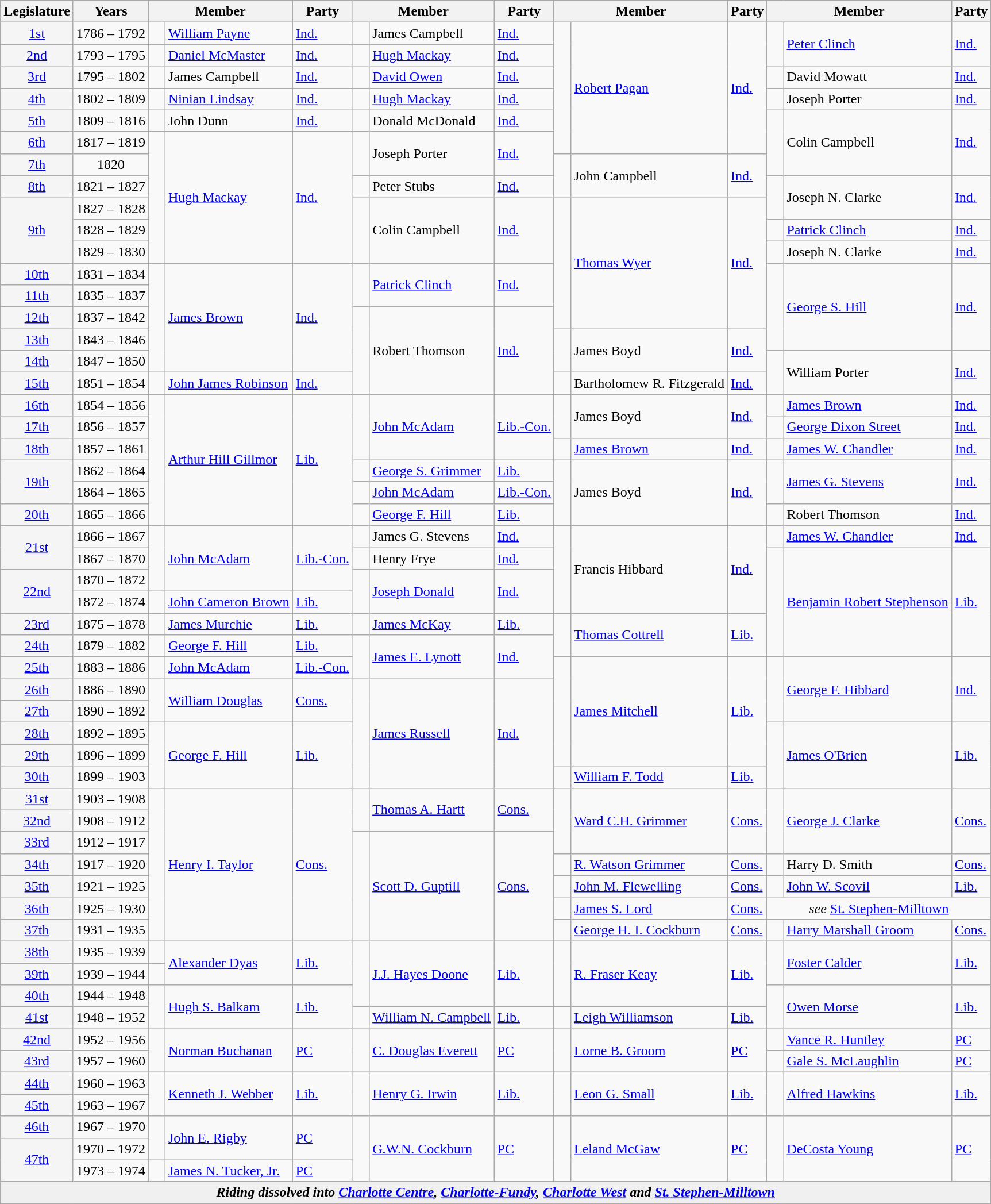<table class="wikitable">
<tr>
<th>Legislature</th>
<th style="width: 80px;">Years</th>
<th colspan="2">Member</th>
<th>Party</th>
<th colspan="2">Member</th>
<th>Party</th>
<th colspan="2">Member</th>
<th>Party</th>
<th colspan="2">Member</th>
<th>Party</th>
</tr>
<tr>
<td bgcolor="whitesmoke" align="center"><a href='#'>1st</a></td>
<td>1786 – 1792</td>
<td>   </td>
<td><a href='#'>William Payne</a></td>
<td><a href='#'>Ind.</a></td>
<td>   </td>
<td>James Campbell</td>
<td><a href='#'>Ind.</a></td>
<td rowspan="6" >   </td>
<td rowspan="6"><a href='#'>Robert Pagan</a></td>
<td rowspan="6"><a href='#'>Ind.</a></td>
<td rowspan="2" >   </td>
<td rowspan="2"><a href='#'>Peter Clinch</a></td>
<td rowspan="2"><a href='#'>Ind.</a></td>
</tr>
<tr>
<td bgcolor="whitesmoke" align="center"><a href='#'>2nd</a></td>
<td>1793 – 1795</td>
<td>   </td>
<td><a href='#'>Daniel McMaster</a></td>
<td><a href='#'>Ind.</a></td>
<td>   </td>
<td><a href='#'>Hugh Mackay</a></td>
<td><a href='#'>Ind.</a></td>
</tr>
<tr>
<td bgcolor="whitesmoke" align="center"><a href='#'>3rd</a></td>
<td>1795 – 1802</td>
<td>   </td>
<td>James Campbell</td>
<td><a href='#'>Ind.</a></td>
<td>   </td>
<td><a href='#'>David Owen</a></td>
<td><a href='#'>Ind.</a></td>
<td>   </td>
<td>David Mowatt</td>
<td><a href='#'>Ind.</a></td>
</tr>
<tr>
<td bgcolor="whitesmoke" align="center"><a href='#'>4th</a></td>
<td>1802 – 1809</td>
<td>   </td>
<td><a href='#'>Ninian Lindsay</a></td>
<td><a href='#'>Ind.</a></td>
<td>   </td>
<td><a href='#'>Hugh Mackay</a></td>
<td><a href='#'>Ind.</a></td>
<td>   </td>
<td>Joseph Porter</td>
<td><a href='#'>Ind.</a></td>
</tr>
<tr>
<td bgcolor="whitesmoke" align="center"><a href='#'>5th</a></td>
<td>1809 – 1816</td>
<td>   </td>
<td>John Dunn</td>
<td><a href='#'>Ind.</a></td>
<td>   </td>
<td>Donald McDonald</td>
<td><a href='#'>Ind.</a></td>
<td rowspan="3" >   </td>
<td rowspan="3">Colin Campbell</td>
<td rowspan="3"><a href='#'>Ind.</a></td>
</tr>
<tr>
<td bgcolor="whitesmoke" align="center"><a href='#'>6th</a></td>
<td>1817 – 1819</td>
<td rowspan="6" >   </td>
<td rowspan="6"><a href='#'>Hugh Mackay</a></td>
<td rowspan="6"><a href='#'>Ind.</a></td>
<td rowspan="2" >   </td>
<td rowspan="2">Joseph Porter</td>
<td rowspan="2"><a href='#'>Ind.</a></td>
</tr>
<tr>
<td bgcolor="whitesmoke" align="center"><a href='#'>7th</a></td>
<td align="center">1820</td>
<td rowspan="2" >   </td>
<td rowspan="2">John Campbell</td>
<td rowspan="2"><a href='#'>Ind.</a></td>
</tr>
<tr>
<td bgcolor="whitesmoke" align="center"><a href='#'>8th</a></td>
<td>1821 – 1827</td>
<td>   </td>
<td>Peter Stubs</td>
<td><a href='#'>Ind.</a></td>
<td rowspan="2" >   </td>
<td rowspan="2">Joseph N. Clarke</td>
<td rowspan="2"><a href='#'>Ind.</a></td>
</tr>
<tr>
<td bgcolor="whitesmoke" align="center" rowspan="3"><a href='#'>9th</a></td>
<td>1827 – 1828</td>
<td rowspan="3" >   </td>
<td rowspan="3">Colin Campbell</td>
<td rowspan="3"><a href='#'>Ind.</a></td>
<td rowspan="6" >   </td>
<td rowspan="6"><a href='#'>Thomas Wyer</a></td>
<td rowspan="6"><a href='#'>Ind.</a></td>
</tr>
<tr>
<td>1828 – 1829</td>
<td>   </td>
<td><a href='#'>Patrick Clinch</a></td>
<td><a href='#'>Ind.</a></td>
</tr>
<tr>
<td>1829 – 1830</td>
<td>   </td>
<td>Joseph N. Clarke</td>
<td><a href='#'>Ind.</a></td>
</tr>
<tr>
<td bgcolor="whitesmoke" align="center"><a href='#'>10th</a></td>
<td>1831 – 1834</td>
<td rowspan="5" >   </td>
<td rowspan="5"><a href='#'>James Brown</a></td>
<td rowspan="5"><a href='#'>Ind.</a></td>
<td rowspan="2" >   </td>
<td rowspan="2"><a href='#'>Patrick Clinch</a></td>
<td rowspan="2"><a href='#'>Ind.</a></td>
<td rowspan="4" >   </td>
<td rowspan="4"><a href='#'>George S. Hill</a></td>
<td rowspan="4"><a href='#'>Ind.</a></td>
</tr>
<tr>
<td bgcolor="whitesmoke" align="center"><a href='#'>11th</a></td>
<td>1835 – 1837</td>
</tr>
<tr>
<td bgcolor="whitesmoke" align="center"><a href='#'>12th</a></td>
<td>1837 – 1842</td>
<td rowspan="4" >   </td>
<td rowspan="4">Robert Thomson</td>
<td rowspan="4"><a href='#'>Ind.</a></td>
</tr>
<tr>
<td bgcolor="whitesmoke" align="center"><a href='#'>13th</a></td>
<td>1843 – 1846</td>
<td rowspan="2" >   </td>
<td rowspan="2">James Boyd</td>
<td rowspan="2"><a href='#'>Ind.</a></td>
</tr>
<tr>
<td bgcolor="whitesmoke" align="center"><a href='#'>14th</a></td>
<td>1847 – 1850</td>
<td rowspan="2" >   </td>
<td rowspan="2">William Porter</td>
<td rowspan="2"><a href='#'>Ind.</a></td>
</tr>
<tr>
<td bgcolor="whitesmoke" align="center"><a href='#'>15th</a></td>
<td>1851 – 1854</td>
<td>   </td>
<td><a href='#'>John James Robinson</a></td>
<td><a href='#'>Ind.</a></td>
<td>   </td>
<td>Bartholomew R. Fitzgerald</td>
<td><a href='#'>Ind.</a></td>
</tr>
<tr>
<td bgcolor="whitesmoke" align="center"><a href='#'>16th</a></td>
<td>1854 – 1856</td>
<td rowspan="6" >   </td>
<td rowspan="6"><a href='#'>Arthur Hill Gillmor</a></td>
<td rowspan="6"><a href='#'>Lib.</a></td>
<td rowspan="3" >   </td>
<td rowspan="3"><a href='#'>John McAdam</a></td>
<td rowspan="3"><a href='#'>Lib.-Con.</a></td>
<td rowspan="2" >   </td>
<td rowspan="2">James Boyd</td>
<td rowspan="2"><a href='#'>Ind.</a></td>
<td>   </td>
<td><a href='#'>James Brown</a></td>
<td><a href='#'>Ind.</a></td>
</tr>
<tr>
<td bgcolor="whitesmoke" align="center"><a href='#'>17th</a></td>
<td>1856 – 1857</td>
<td>   </td>
<td><a href='#'>George Dixon Street</a></td>
<td><a href='#'>Ind.</a></td>
</tr>
<tr>
<td bgcolor="whitesmoke" align="center"><a href='#'>18th</a></td>
<td>1857 – 1861</td>
<td>   </td>
<td><a href='#'>James Brown</a></td>
<td><a href='#'>Ind.</a></td>
<td>   </td>
<td><a href='#'>James W. Chandler</a></td>
<td><a href='#'>Ind.</a></td>
</tr>
<tr>
<td bgcolor="whitesmoke" align="center" rowspan="2"><a href='#'>19th</a></td>
<td>1862 – 1864</td>
<td>   </td>
<td><a href='#'>George S. Grimmer</a></td>
<td><a href='#'>Lib.</a></td>
<td rowspan="3" >   </td>
<td rowspan="3">James Boyd</td>
<td rowspan="3"><a href='#'>Ind.</a></td>
<td rowspan="2" >   </td>
<td rowspan="2"><a href='#'>James G. Stevens</a></td>
<td rowspan="2"><a href='#'>Ind.</a></td>
</tr>
<tr>
<td>1864 – 1865</td>
<td>   </td>
<td><a href='#'>John McAdam</a></td>
<td><a href='#'>Lib.-Con.</a></td>
</tr>
<tr>
<td bgcolor="whitesmoke" align="center"><a href='#'>20th</a></td>
<td>1865 – 1866</td>
<td>   </td>
<td><a href='#'>George F. Hill</a></td>
<td><a href='#'>Lib.</a></td>
<td>   </td>
<td>Robert Thomson</td>
<td><a href='#'>Ind.</a></td>
</tr>
<tr>
<td bgcolor="whitesmoke" align="center" rowspan="2"><a href='#'>21st</a></td>
<td>1866 – 1867</td>
<td rowspan="3" >   </td>
<td rowspan="3"><a href='#'>John McAdam</a></td>
<td rowspan="3"><a href='#'>Lib.-Con.</a></td>
<td>   </td>
<td>James G. Stevens</td>
<td><a href='#'>Ind.</a></td>
<td rowspan="4" >   </td>
<td rowspan="4">Francis Hibbard</td>
<td rowspan="4"><a href='#'>Ind.</a></td>
<td>   </td>
<td><a href='#'>James W. Chandler</a></td>
<td><a href='#'>Ind.</a></td>
</tr>
<tr>
<td>1867 – 1870</td>
<td>   </td>
<td>Henry Frye</td>
<td><a href='#'>Ind.</a></td>
<td rowspan="5" >   </td>
<td rowspan="5"><a href='#'>Benjamin Robert Stephenson</a></td>
<td rowspan="5"><a href='#'>Lib.</a></td>
</tr>
<tr>
<td bgcolor="whitesmoke" align="center" rowspan="2"><a href='#'>22nd</a></td>
<td>1870 – 1872</td>
<td rowspan="2" >   </td>
<td rowspan="2"><a href='#'>Joseph Donald</a></td>
<td rowspan="2"><a href='#'>Ind.</a></td>
</tr>
<tr>
<td>1872 – 1874</td>
<td>   </td>
<td><a href='#'>John Cameron Brown</a></td>
<td><a href='#'>Lib.</a></td>
</tr>
<tr>
<td bgcolor="whitesmoke" align="center"><a href='#'>23rd</a></td>
<td>1875 – 1878</td>
<td>   </td>
<td><a href='#'>James Murchie</a></td>
<td><a href='#'>Lib.</a></td>
<td>   </td>
<td><a href='#'>James McKay</a></td>
<td><a href='#'>Lib.</a></td>
<td rowspan="2" >   </td>
<td rowspan="2"><a href='#'>Thomas Cottrell</a></td>
<td rowspan="2"><a href='#'>Lib.</a></td>
</tr>
<tr>
<td bgcolor="whitesmoke" align="center"><a href='#'>24th</a></td>
<td>1879 – 1882</td>
<td>   </td>
<td><a href='#'>George F. Hill</a></td>
<td><a href='#'>Lib.</a></td>
<td rowspan="2" >   </td>
<td rowspan="2"><a href='#'>James E. Lynott</a></td>
<td rowspan="2"><a href='#'>Ind.</a></td>
</tr>
<tr>
<td bgcolor="whitesmoke" align="center"><a href='#'>25th</a></td>
<td>1883 – 1886</td>
<td>   </td>
<td><a href='#'>John McAdam</a></td>
<td><a href='#'>Lib.-Con.</a></td>
<td rowspan="5" >   </td>
<td rowspan="5"><a href='#'>James Mitchell</a></td>
<td rowspan="5"><a href='#'>Lib.</a></td>
<td rowspan="3" >   </td>
<td rowspan="3"><a href='#'>George F. Hibbard</a></td>
<td rowspan="3"><a href='#'>Ind.</a></td>
</tr>
<tr>
<td bgcolor="whitesmoke" align="center"><a href='#'>26th</a></td>
<td>1886 – 1890</td>
<td rowspan="2" >   </td>
<td rowspan="2"><a href='#'>William Douglas</a></td>
<td rowspan="2"><a href='#'>Cons.</a></td>
<td rowspan="5" >   </td>
<td rowspan="5"><a href='#'>James Russell</a></td>
<td rowspan="5"><a href='#'>Ind.</a></td>
</tr>
<tr>
<td bgcolor="whitesmoke" align="center"><a href='#'>27th</a></td>
<td>1890 – 1892</td>
</tr>
<tr>
<td bgcolor="whitesmoke" align="center"><a href='#'>28th</a></td>
<td>1892 – 1895</td>
<td rowspan="3" >   </td>
<td rowspan="3"><a href='#'>George F. Hill</a></td>
<td rowspan="3"><a href='#'>Lib.</a></td>
<td rowspan="3" >   </td>
<td rowspan="3"><a href='#'>James O'Brien</a></td>
<td rowspan="3"><a href='#'>Lib.</a></td>
</tr>
<tr>
<td bgcolor="whitesmoke" align="center"><a href='#'>29th</a></td>
<td>1896 – 1899</td>
</tr>
<tr>
<td bgcolor="whitesmoke" align="center"><a href='#'>30th</a></td>
<td>1899 – 1903</td>
<td>   </td>
<td><a href='#'>William F. Todd</a></td>
<td><a href='#'>Lib.</a></td>
</tr>
<tr>
<td bgcolor="whitesmoke" align="center"><a href='#'>31st</a></td>
<td>1903 – 1908</td>
<td rowspan="7" >   </td>
<td rowspan="7"><a href='#'>Henry I. Taylor</a></td>
<td rowspan="7"><a href='#'>Cons.</a></td>
<td rowspan="2" >   </td>
<td rowspan="2"><a href='#'>Thomas A. Hartt</a></td>
<td rowspan="2"><a href='#'>Cons.</a></td>
<td rowspan="3" >   </td>
<td rowspan="3"><a href='#'>Ward C.H. Grimmer</a></td>
<td rowspan="3"><a href='#'>Cons.</a></td>
<td rowspan="3" >   </td>
<td rowspan="3"><a href='#'>George J. Clarke</a></td>
<td rowspan="3"><a href='#'>Cons.</a></td>
</tr>
<tr>
<td bgcolor="whitesmoke" align="center"><a href='#'>32nd</a></td>
<td>1908 – 1912</td>
</tr>
<tr>
<td bgcolor="whitesmoke" align="center"><a href='#'>33rd</a></td>
<td>1912 – 1917</td>
<td rowspan="5" >   </td>
<td rowspan="5"><a href='#'>Scott D. Guptill</a></td>
<td rowspan="5"><a href='#'>Cons.</a></td>
</tr>
<tr>
<td bgcolor="whitesmoke" align="center"><a href='#'>34th</a></td>
<td>1917 – 1920</td>
<td>   </td>
<td><a href='#'>R. Watson Grimmer</a></td>
<td><a href='#'>Cons.</a></td>
<td>   </td>
<td>Harry D. Smith</td>
<td><a href='#'>Cons.</a></td>
</tr>
<tr>
<td bgcolor="whitesmoke" align="center"><a href='#'>35th</a></td>
<td>1921 – 1925</td>
<td>   </td>
<td><a href='#'>John M. Flewelling</a></td>
<td><a href='#'>Cons.</a></td>
<td>   </td>
<td><a href='#'>John W. Scovil</a></td>
<td><a href='#'>Lib.</a></td>
</tr>
<tr>
<td bgcolor="whitesmoke" align="center"><a href='#'>36th</a></td>
<td>1925 – 1930</td>
<td>   </td>
<td><a href='#'>James S. Lord</a></td>
<td><a href='#'>Cons.</a></td>
<td colspan="3" align="center"><em>see</em> <a href='#'>St. Stephen-Milltown</a></td>
</tr>
<tr>
<td bgcolor="whitesmoke" align="center"><a href='#'>37th</a></td>
<td>1931 – 1935</td>
<td>   </td>
<td><a href='#'>George H. I. Cockburn</a></td>
<td><a href='#'>Cons.</a></td>
<td>   </td>
<td><a href='#'>Harry Marshall Groom</a></td>
<td><a href='#'>Cons.</a></td>
</tr>
<tr>
<td bgcolor="whitesmoke" align="center"><a href='#'>38th</a></td>
<td>1935 – 1939</td>
<td>   </td>
<td rowspan="2"><a href='#'>Alexander Dyas</a></td>
<td rowspan="2"><a href='#'>Lib.</a></td>
<td rowspan="3" >   </td>
<td rowspan="3"><a href='#'>J.J. Hayes Doone</a></td>
<td rowspan="3"><a href='#'>Lib.</a></td>
<td rowspan="3" >   </td>
<td rowspan="3"><a href='#'>R. Fraser Keay</a></td>
<td rowspan="3"><a href='#'>Lib.</a></td>
<td rowspan="2" >   </td>
<td rowspan="2"><a href='#'>Foster Calder</a></td>
<td rowspan="2"><a href='#'>Lib.</a></td>
</tr>
<tr>
<td bgcolor="whitesmoke" align="center"><a href='#'>39th</a></td>
<td>1939 – 1944</td>
<td>   </td>
</tr>
<tr>
<td bgcolor="whitesmoke" align="center"><a href='#'>40th</a></td>
<td>1944 – 1948</td>
<td rowspan="2" >   </td>
<td rowspan="2"><a href='#'>Hugh S. Balkam</a></td>
<td rowspan="2"><a href='#'>Lib.</a></td>
<td rowspan="2" >   </td>
<td rowspan="2"><a href='#'>Owen Morse</a></td>
<td rowspan="2"><a href='#'>Lib.</a></td>
</tr>
<tr>
<td bgcolor="whitesmoke" align="center"><a href='#'>41st</a></td>
<td>1948 – 1952</td>
<td>   </td>
<td><a href='#'>William N. Campbell</a></td>
<td><a href='#'>Lib.</a></td>
<td>   </td>
<td><a href='#'>Leigh Williamson</a></td>
<td><a href='#'>Lib.</a></td>
</tr>
<tr>
<td bgcolor="whitesmoke" align="center"><a href='#'>42nd</a></td>
<td>1952 – 1956</td>
<td rowspan="2" >   </td>
<td rowspan="2"><a href='#'>Norman Buchanan</a></td>
<td rowspan="2"><a href='#'>PC</a></td>
<td rowspan="2" >   </td>
<td rowspan="2"><a href='#'>C. Douglas Everett</a></td>
<td rowspan="2"><a href='#'>PC</a></td>
<td rowspan="2" >   </td>
<td rowspan="2"><a href='#'>Lorne B. Groom</a></td>
<td rowspan="2"><a href='#'>PC</a></td>
<td>   </td>
<td><a href='#'>Vance R. Huntley</a></td>
<td><a href='#'>PC</a></td>
</tr>
<tr>
<td bgcolor="whitesmoke" align="center"><a href='#'>43rd</a></td>
<td>1957 – 1960</td>
<td>   </td>
<td><a href='#'>Gale S. McLaughlin</a></td>
<td><a href='#'>PC</a></td>
</tr>
<tr>
<td bgcolor="whitesmoke" align="center"><a href='#'>44th</a></td>
<td>1960 – 1963</td>
<td rowspan="2" >   </td>
<td rowspan="2"><a href='#'>Kenneth J. Webber</a></td>
<td rowspan="2"><a href='#'>Lib.</a></td>
<td rowspan="2" >   </td>
<td rowspan="2"><a href='#'>Henry G. Irwin</a></td>
<td rowspan="2"><a href='#'>Lib.</a></td>
<td rowspan="2" >   </td>
<td rowspan="2"><a href='#'>Leon G. Small</a></td>
<td rowspan="2"><a href='#'>Lib.</a></td>
<td rowspan="2" >   </td>
<td rowspan="2"><a href='#'>Alfred Hawkins</a></td>
<td rowspan="2"><a href='#'>Lib.</a></td>
</tr>
<tr>
<td bgcolor="whitesmoke" align="center"><a href='#'>45th</a></td>
<td>1963 – 1967</td>
</tr>
<tr>
<td bgcolor="whitesmoke" align="center"><a href='#'>46th</a></td>
<td>1967 – 1970</td>
<td rowspan="2" >   </td>
<td rowspan="2"><a href='#'>John E. Rigby</a></td>
<td rowspan="2"><a href='#'>PC</a></td>
<td rowspan="3" >   </td>
<td rowspan="3"><a href='#'>G.W.N. Cockburn</a></td>
<td rowspan="3"><a href='#'>PC</a></td>
<td rowspan="3" >   </td>
<td rowspan="3"><a href='#'>Leland McGaw</a></td>
<td rowspan="3"><a href='#'>PC</a></td>
<td rowspan="3" >   </td>
<td rowspan="3"><a href='#'>DeCosta Young</a></td>
<td rowspan="3"><a href='#'>PC</a></td>
</tr>
<tr>
<td bgcolor="whitesmoke" align="center" rowspan="2"><a href='#'>47th</a></td>
<td>1970 – 1972</td>
</tr>
<tr>
<td>1973 – 1974</td>
<td>   </td>
<td><a href='#'>James N. Tucker, Jr.</a></td>
<td><a href='#'>PC</a></td>
</tr>
<tr>
<td bgcolor="#F0F0F0" colspan="14" align="center"><strong><em>Riding dissolved into<em> <a href='#'>Charlotte Centre</a>, <a href='#'>Charlotte-Fundy</a>, <a href='#'>Charlotte West</a> </em>and<em> <a href='#'>St. Stephen-Milltown</a><strong></td>
</tr>
<tr>
</tr>
</table>
